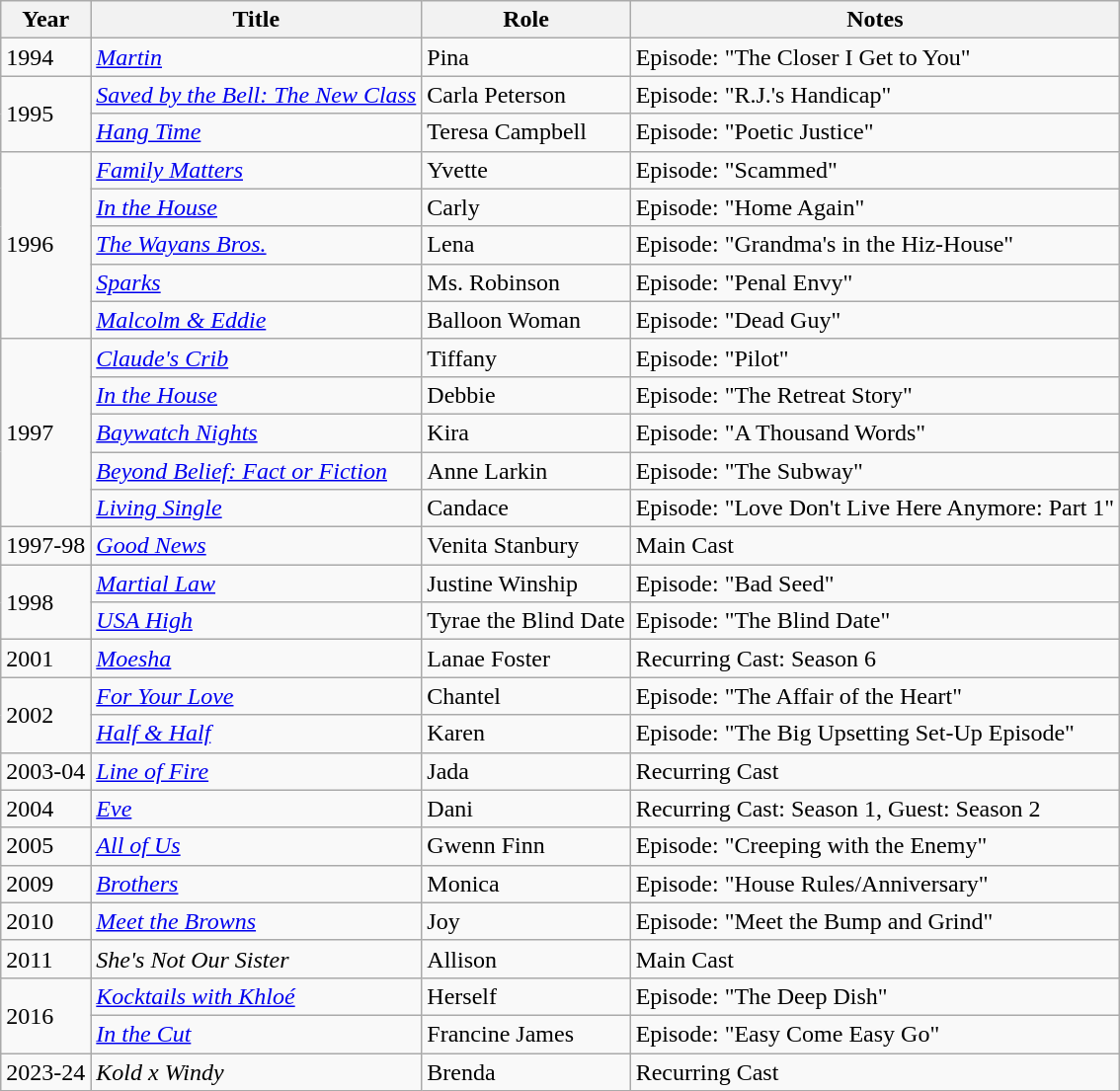<table class="wikitable plainrowheaders sortable" style="margin-right: 0;">
<tr>
<th>Year</th>
<th>Title</th>
<th>Role</th>
<th>Notes</th>
</tr>
<tr>
<td>1994</td>
<td><em><a href='#'>Martin</a></em></td>
<td>Pina</td>
<td>Episode: "The Closer I Get to You"</td>
</tr>
<tr>
<td rowspan=2>1995</td>
<td><em><a href='#'>Saved by the Bell: The New Class</a></em></td>
<td>Carla Peterson</td>
<td>Episode: "R.J.'s Handicap"</td>
</tr>
<tr>
<td><em><a href='#'>Hang Time</a></em></td>
<td>Teresa Campbell</td>
<td>Episode: "Poetic Justice"</td>
</tr>
<tr>
<td rowspan=5>1996</td>
<td><em><a href='#'>Family Matters</a></em></td>
<td>Yvette</td>
<td>Episode: "Scammed"</td>
</tr>
<tr>
<td><em><a href='#'>In the House</a></em></td>
<td>Carly</td>
<td>Episode: "Home Again"</td>
</tr>
<tr>
<td><em><a href='#'>The Wayans Bros.</a></em></td>
<td>Lena</td>
<td>Episode: "Grandma's in the Hiz-House"</td>
</tr>
<tr>
<td><em><a href='#'>Sparks</a></em></td>
<td>Ms. Robinson</td>
<td>Episode: "Penal Envy"</td>
</tr>
<tr>
<td><em><a href='#'>Malcolm & Eddie</a></em></td>
<td>Balloon Woman</td>
<td>Episode: "Dead Guy"</td>
</tr>
<tr>
<td rowspan=5>1997</td>
<td><em><a href='#'>Claude's Crib</a></em></td>
<td>Tiffany</td>
<td>Episode: "Pilot"</td>
</tr>
<tr>
<td><em><a href='#'>In the House</a></em></td>
<td>Debbie</td>
<td>Episode: "The Retreat Story"</td>
</tr>
<tr>
<td><em><a href='#'>Baywatch Nights</a></em></td>
<td>Kira</td>
<td>Episode: "A Thousand Words"</td>
</tr>
<tr>
<td><em><a href='#'>Beyond Belief: Fact or Fiction</a></em></td>
<td>Anne Larkin</td>
<td>Episode: "The Subway"</td>
</tr>
<tr>
<td><em><a href='#'>Living Single</a></em></td>
<td>Candace</td>
<td>Episode: "Love Don't Live Here Anymore: Part 1"</td>
</tr>
<tr>
<td>1997-98</td>
<td><em><a href='#'>Good News</a></em></td>
<td>Venita Stanbury</td>
<td>Main Cast</td>
</tr>
<tr>
<td rowspan=2>1998</td>
<td><em><a href='#'>Martial Law</a></em></td>
<td>Justine Winship</td>
<td>Episode: "Bad Seed"</td>
</tr>
<tr>
<td><em><a href='#'>USA High</a></em></td>
<td>Tyrae the Blind Date</td>
<td>Episode: "The Blind Date"</td>
</tr>
<tr>
<td>2001</td>
<td><em><a href='#'>Moesha</a></em></td>
<td>Lanae Foster</td>
<td>Recurring Cast: Season 6</td>
</tr>
<tr>
<td rowspan=2>2002</td>
<td><em><a href='#'>For Your Love</a></em></td>
<td>Chantel</td>
<td>Episode: "The Affair of the Heart"</td>
</tr>
<tr>
<td><em><a href='#'>Half & Half</a></em></td>
<td>Karen</td>
<td>Episode: "The Big Upsetting Set-Up Episode"</td>
</tr>
<tr>
<td>2003-04</td>
<td><em><a href='#'>Line of Fire</a></em></td>
<td>Jada</td>
<td>Recurring Cast</td>
</tr>
<tr>
<td>2004</td>
<td><em><a href='#'>Eve</a></em></td>
<td>Dani</td>
<td>Recurring Cast: Season 1, Guest: Season 2</td>
</tr>
<tr>
<td>2005</td>
<td><em><a href='#'>All of Us</a></em></td>
<td>Gwenn Finn</td>
<td>Episode: "Creeping with the Enemy"</td>
</tr>
<tr>
<td>2009</td>
<td><em><a href='#'>Brothers</a></em></td>
<td>Monica</td>
<td>Episode: "House Rules/Anniversary"</td>
</tr>
<tr>
<td>2010</td>
<td><em><a href='#'>Meet the Browns</a></em></td>
<td>Joy</td>
<td>Episode: "Meet the Bump and Grind"</td>
</tr>
<tr>
<td>2011</td>
<td><em>She's Not Our Sister</em></td>
<td>Allison</td>
<td>Main Cast</td>
</tr>
<tr>
<td rowspan=2>2016</td>
<td><em><a href='#'>Kocktails with Khloé</a></em></td>
<td>Herself</td>
<td>Episode: "The Deep Dish"</td>
</tr>
<tr>
<td><em><a href='#'>In the Cut</a></em></td>
<td>Francine James</td>
<td>Episode: "Easy Come Easy Go"</td>
</tr>
<tr>
<td>2023-24</td>
<td><em>Kold x Windy</em></td>
<td>Brenda</td>
<td>Recurring Cast</td>
</tr>
</table>
